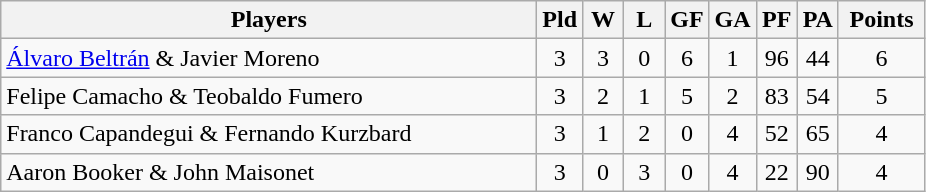<table class=wikitable style="text-align:center">
<tr>
<th width=350>Players</th>
<th width=20>Pld</th>
<th width=20>W</th>
<th width=20>L</th>
<th width=20>GF</th>
<th width=20>GA</th>
<th width=20>PF</th>
<th width=20>PA</th>
<th width=50>Points</th>
</tr>
<tr>
<td align=left> <a href='#'>Álvaro Beltrán</a> & Javier Moreno</td>
<td>3</td>
<td>3</td>
<td>0</td>
<td>6</td>
<td>1</td>
<td>96</td>
<td>44</td>
<td>6</td>
</tr>
<tr>
<td align=left> Felipe Camacho & Teobaldo Fumero</td>
<td>3</td>
<td>2</td>
<td>1</td>
<td>5</td>
<td>2</td>
<td>83</td>
<td>54</td>
<td>5</td>
</tr>
<tr>
<td align=left> Franco Capandegui & Fernando Kurzbard</td>
<td>3</td>
<td>1</td>
<td>2</td>
<td>0</td>
<td>4</td>
<td>52</td>
<td>65</td>
<td>4</td>
</tr>
<tr>
<td align=left> Aaron Booker & John Maisonet</td>
<td>3</td>
<td>0</td>
<td>3</td>
<td>0</td>
<td>4</td>
<td>22</td>
<td>90</td>
<td>4</td>
</tr>
</table>
